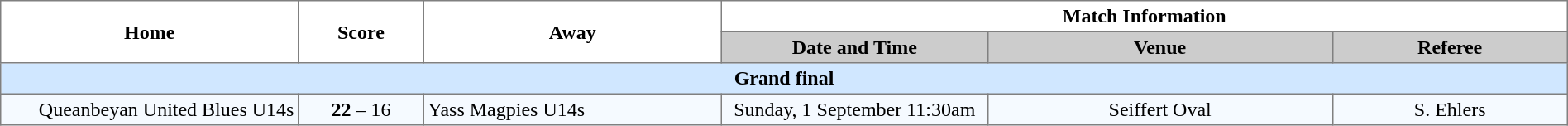<table border="1" cellpadding="3" cellspacing="0" width="100%" style="border-collapse:collapse;  text-align:center;">
<tr>
<th rowspan="2" width="19%">Home</th>
<th rowspan="2" width="8%">Score</th>
<th rowspan="2" width="19%">Away</th>
<th colspan="3">Match Information</th>
</tr>
<tr bgcolor="#CCCCCC">
<th width="17%">Date and Time</th>
<th width="22%">Venue</th>
<th width="50%">Referee</th>
</tr>
<tr style="background:#d0e7ff;">
<td colspan="6"><strong>Grand final</strong></td>
</tr>
<tr style="text-align:center; background:#f5faff;">
<td align="right">Queanbeyan United Blues U14s </td>
<td><strong>22</strong> – 16</td>
<td align="left"> Yass Magpies U14s</td>
<td>Sunday, 1 September 11:30am</td>
<td>Seiffert Oval</td>
<td>S. Ehlers</td>
</tr>
</table>
